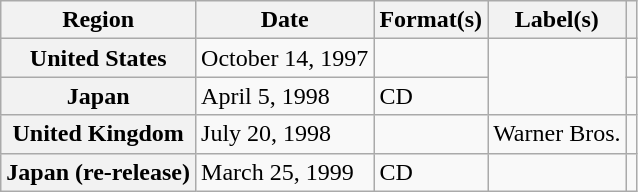<table class="wikitable plainrowheaders">
<tr>
<th scope="col">Region</th>
<th scope="col">Date</th>
<th scope="col">Format(s)</th>
<th scope="col">Label(s)</th>
<th scope="col"></th>
</tr>
<tr>
<th scope="row">United States</th>
<td>October 14, 1997</td>
<td></td>
<td rowspan="2"></td>
<td align="center"></td>
</tr>
<tr>
<th scope="row">Japan</th>
<td>April 5, 1998</td>
<td>CD</td>
<td align="center"></td>
</tr>
<tr>
<th scope="row">United Kingdom</th>
<td>July 20, 1998</td>
<td></td>
<td>Warner Bros.</td>
<td align="center"></td>
</tr>
<tr>
<th scope="row">Japan (re-release)</th>
<td>March 25, 1999</td>
<td>CD</td>
<td></td>
<td align="center"></td>
</tr>
</table>
